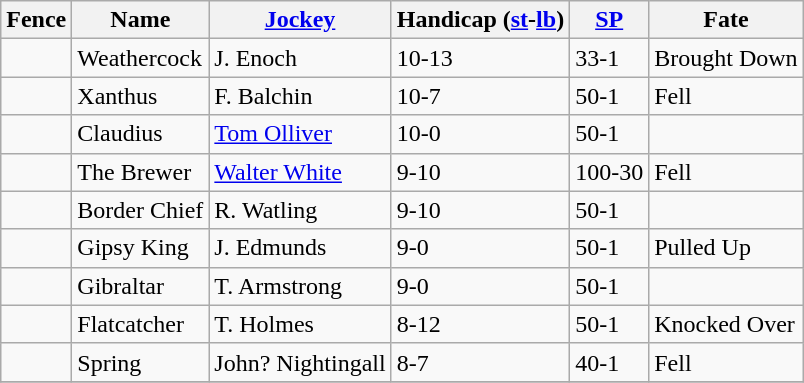<table class="wikitable sortable">
<tr>
<th>Fence</th>
<th>Name</th>
<th><a href='#'>Jockey</a></th>
<th>Handicap (<a href='#'>st</a>-<a href='#'>lb</a>)</th>
<th><a href='#'>SP</a></th>
<th>Fate</th>
</tr>
<tr>
<td></td>
<td>Weathercock</td>
<td>J. Enoch</td>
<td>10-13</td>
<td>33-1</td>
<td>Brought Down</td>
</tr>
<tr>
<td></td>
<td>Xanthus</td>
<td>F. Balchin</td>
<td>10-7</td>
<td>50-1</td>
<td>Fell</td>
</tr>
<tr>
<td></td>
<td>Claudius</td>
<td><a href='#'>Tom Olliver</a></td>
<td>10-0</td>
<td>50-1</td>
<td></td>
</tr>
<tr>
<td></td>
<td>The Brewer</td>
<td><a href='#'>Walter White</a></td>
<td>9-10</td>
<td>100-30</td>
<td>Fell</td>
</tr>
<tr>
<td></td>
<td>Border Chief</td>
<td>R. Watling</td>
<td>9-10</td>
<td>50-1</td>
<td></td>
</tr>
<tr>
<td></td>
<td>Gipsy King</td>
<td>J. Edmunds</td>
<td>9-0</td>
<td>50-1</td>
<td>Pulled Up</td>
</tr>
<tr>
<td></td>
<td>Gibraltar</td>
<td>T. Armstrong</td>
<td>9-0</td>
<td>50-1</td>
<td></td>
</tr>
<tr>
<td></td>
<td>Flatcatcher</td>
<td>T. Holmes</td>
<td>8-12</td>
<td>50-1</td>
<td>Knocked Over</td>
</tr>
<tr>
<td></td>
<td>Spring</td>
<td>John? Nightingall</td>
<td>8-7</td>
<td>40-1</td>
<td>Fell</td>
</tr>
<tr>
</tr>
</table>
